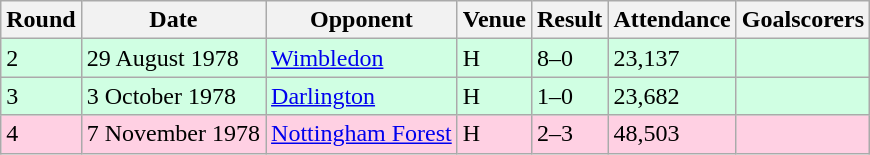<table class="wikitable">
<tr>
<th>Round</th>
<th>Date</th>
<th>Opponent</th>
<th>Venue</th>
<th>Result</th>
<th>Attendance</th>
<th>Goalscorers</th>
</tr>
<tr style="background-color: #d0ffe3;">
<td>2</td>
<td>29 August 1978</td>
<td><a href='#'>Wimbledon</a></td>
<td>H</td>
<td>8–0</td>
<td>23,137</td>
<td></td>
</tr>
<tr style="background-color: #d0ffe3;">
<td>3</td>
<td>3 October 1978</td>
<td><a href='#'>Darlington</a></td>
<td>H</td>
<td>1–0</td>
<td>23,682</td>
<td></td>
</tr>
<tr style="background-color: #ffd0e3;">
<td>4</td>
<td>7 November 1978</td>
<td><a href='#'>Nottingham Forest</a></td>
<td>H</td>
<td>2–3</td>
<td>48,503</td>
<td></td>
</tr>
</table>
